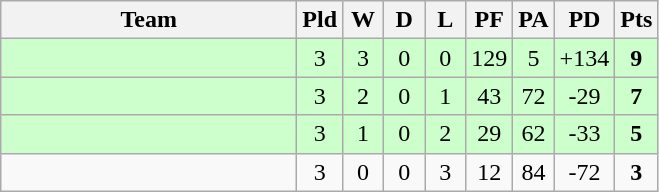<table class="wikitable" style="text-align:center;">
<tr>
<th width="190">Team</th>
<th width="20" abbr="Played">Pld</th>
<th width="20" abbr="Won">W</th>
<th width="20" abbr="Drawn">D</th>
<th width="20" abbr="Lost">L</th>
<th width="20" abbr="Points for">PF</th>
<th width="20" abbr="Points against">PA</th>
<th width="25" abbr="Points difference">PD</th>
<th width="20" abbr="Points">Pts</th>
</tr>
<tr style="background:#ccffcc">
<td align="left"></td>
<td>3</td>
<td>3</td>
<td>0</td>
<td>0</td>
<td>129</td>
<td>5</td>
<td>+134</td>
<td><strong>9</strong></td>
</tr>
<tr style="background:#ccffcc">
<td align="left"></td>
<td>3</td>
<td>2</td>
<td>0</td>
<td>1</td>
<td>43</td>
<td>72</td>
<td>-29</td>
<td><strong>7</strong></td>
</tr>
<tr style="background:#ccffcc">
<td align="left"></td>
<td>3</td>
<td>1</td>
<td>0</td>
<td>2</td>
<td>29</td>
<td>62</td>
<td>-33</td>
<td><strong>5</strong></td>
</tr>
<tr>
<td align="left"></td>
<td>3</td>
<td>0</td>
<td>0</td>
<td>3</td>
<td>12</td>
<td>84</td>
<td>-72</td>
<td><strong>3</strong></td>
</tr>
</table>
